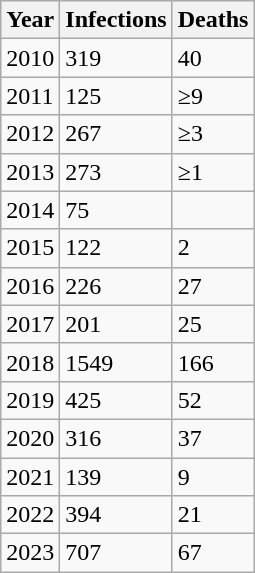<table class="wikitable">
<tr>
<th>Year</th>
<th>Infections</th>
<th>Deaths</th>
</tr>
<tr>
<td>2010</td>
<td>319</td>
<td>40</td>
</tr>
<tr>
<td>2011</td>
<td>125</td>
<td>≥9</td>
</tr>
<tr>
<td>2012</td>
<td>267</td>
<td>≥3</td>
</tr>
<tr>
<td>2013</td>
<td>273</td>
<td>≥1</td>
</tr>
<tr>
<td>2014</td>
<td>75</td>
<td></td>
</tr>
<tr>
<td>2015</td>
<td>122</td>
<td>2</td>
</tr>
<tr>
<td>2016</td>
<td>226</td>
<td>27</td>
</tr>
<tr>
<td>2017</td>
<td>201</td>
<td>25</td>
</tr>
<tr>
<td>2018</td>
<td>1549</td>
<td>166</td>
</tr>
<tr>
<td>2019</td>
<td>425</td>
<td>52</td>
</tr>
<tr>
<td>2020</td>
<td>316</td>
<td>37</td>
</tr>
<tr>
<td>2021</td>
<td>139</td>
<td>9</td>
</tr>
<tr>
<td>2022</td>
<td>394</td>
<td>21</td>
</tr>
<tr>
<td>2023</td>
<td>707</td>
<td>67</td>
</tr>
</table>
